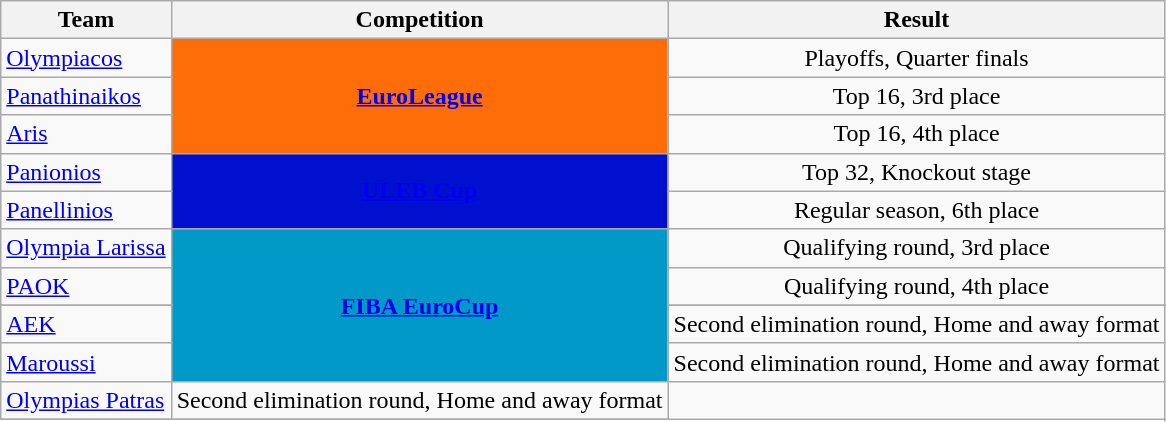<table class="wikitable sortable">
<tr>
<th>Team</th>
<th>Competition</th>
<th>Result</th>
</tr>
<tr>
<td><a href='#'>Olympiacos</a></td>
<td rowspan="3" style="background:#ff6d09;color:#ffffff;text-align:center"><strong><a href='#'><span>EuroLeague</span></a></strong></td>
<td style="text-align:center">Playoffs, Quarter finals</td>
</tr>
<tr>
<td><a href='#'>Panathinaikos</a></td>
<td style="text-align:center">Top 16, 3rd place</td>
</tr>
<tr>
<td><a href='#'>Aris</a></td>
<td style="text-align:center">Top 16, 4th place</td>
</tr>
<tr>
<td><a href='#'>Panionios</a></td>
<td rowspan="2" style="background-color:#0010CE;color:white;text-align:center"><strong><a href='#'><span>ULEB Cup </span></a></strong></td>
<td style="text-align:center">Top 32, Knockout stage</td>
</tr>
<tr>
<td><a href='#'>Panellinios</a></td>
<td style="text-align:center">Regular season, 6th place</td>
</tr>
<tr>
<td><a href='#'>Olympia Larissa</a></td>
<td rowspan="5" style="background-color:#0099C8;color:white;text-align:center"><strong><a href='#'><span>FIBA EuroCup</span></a></strong></td>
<td style="text-align:center">Qualifying round, 3rd place</td>
</tr>
<tr>
<td><a href='#'>PAOK</a></td>
<td style="text-align:center">Qualifying round, 4th place</td>
</tr>
<tr>
</tr>
<tr>
<td><a href='#'>AEK</a></td>
<td style="text-align:center">Second elimination round, Home and away format</td>
</tr>
<tr>
<td><a href='#'>Maroussi</a></td>
<td style="text-align:center">Second elimination round, Home and away format</td>
</tr>
<tr>
<td><a href='#'>Olympias Patras</a></td>
<td style="text-align:center">Second elimination round, Home and away format</td>
</tr>
<tr>
</tr>
</table>
